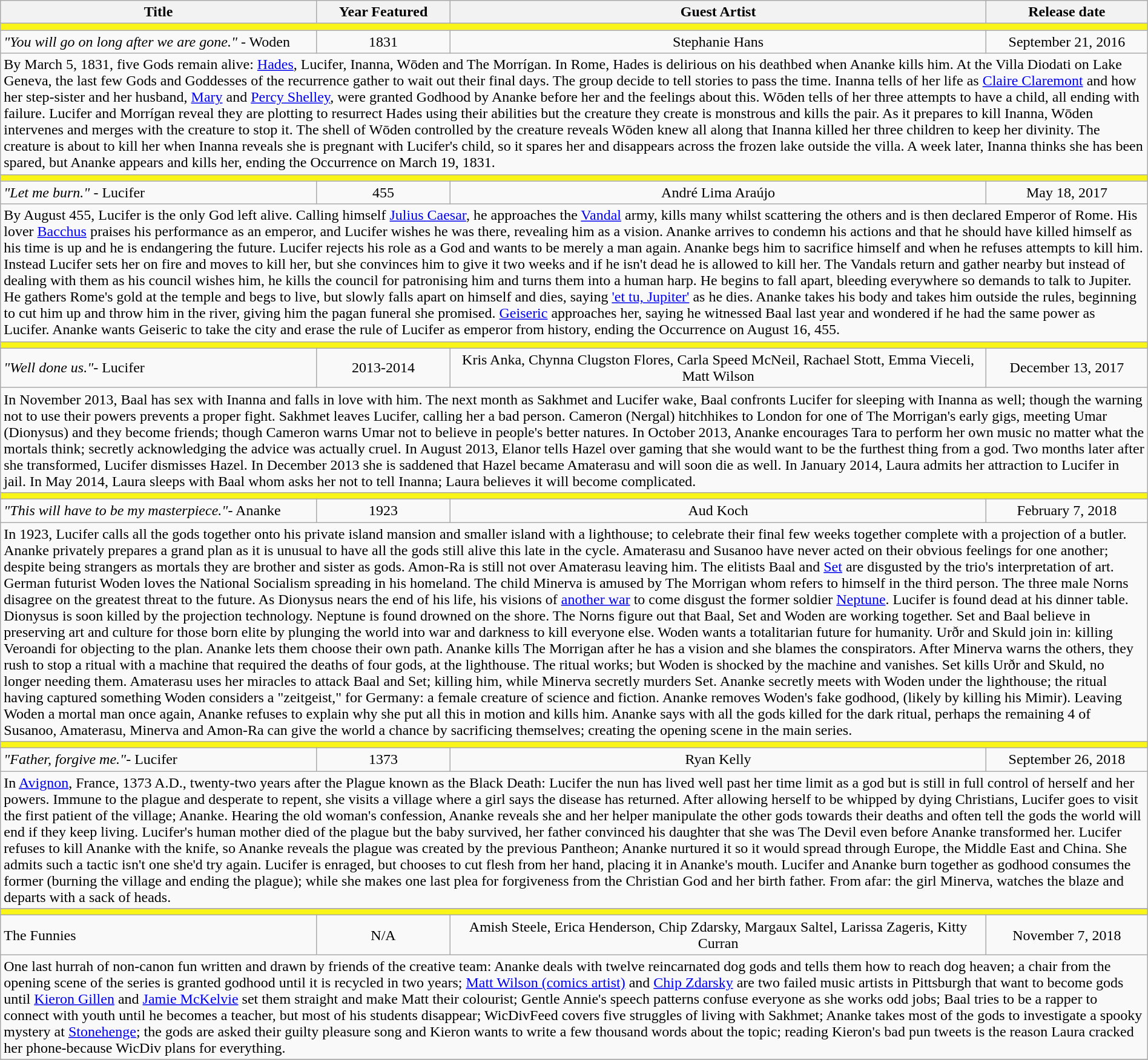<table class="wikitable" style="width:100%;">
<tr>
<th>Title</th>
<th>Year Featured</th>
<th>Guest Artist</th>
<th>Release date</th>
</tr>
<tr>
<td colspan="6" style="background:#FAF519;"></td>
</tr>
<tr>
<td><em>"You will go on long after we are gone."</em> - Woden</td>
<td style="text-align:center;">1831</td>
<td style="text-align:center;">Stephanie Hans</td>
<td style="text-align:center;">September 21, 2016</td>
</tr>
<tr>
<td colspan="6">By March 5, 1831, five Gods remain alive: <a href='#'>Hades</a>, Lucifer, Inanna, Wōden and The Morrígan. In Rome, Hades is delirious on his deathbed when Ananke kills him. At the Villa Diodati on Lake Geneva, the last few Gods and Goddesses of the recurrence gather to wait out their final days. The group decide to tell stories to pass the time. Inanna tells of her life as <a href='#'>Claire Claremont</a> and how her step-sister and her husband, <a href='#'>Mary</a> and <a href='#'>Percy Shelley</a>, were granted Godhood by Ananke before her and the feelings about this. Wōden tells of her three attempts to have a child, all ending with failure. Lucifer and Morrígan reveal they are plotting to resurrect Hades using their abilities but the creature they create is monstrous and kills the pair. As it prepares to kill Inanna, Wōden intervenes and merges with the creature to stop it. The shell of Wōden controlled by the creature reveals Wōden knew all along that Inanna killed her three children to keep her divinity. The creature is about to kill her when Inanna reveals she is pregnant with Lucifer's child, so it spares her and disappears across the frozen lake outside the villa. A week later, Inanna thinks she has been spared, but Ananke appears and kills her, ending the Occurrence on March 19, 1831.</td>
</tr>
<tr>
<td colspan="6" style="background:#FAF519;"></td>
</tr>
<tr>
<td><em>"Let me burn."</em> - Lucifer</td>
<td style="text-align:center;">455</td>
<td style="text-align:center;">André Lima Araújo</td>
<td style="text-align:center;">May 18, 2017</td>
</tr>
<tr>
<td colspan="6">By August 455, Lucifer is the only God left alive. Calling himself <a href='#'>Julius Caesar</a>, he approaches the <a href='#'>Vandal</a> army, kills many whilst scattering the others and is then declared Emperor of Rome. His lover <a href='#'>Bacchus</a> praises his performance as an emperor, and Lucifer wishes he was there, revealing him as a vision. Ananke arrives to condemn his actions and that he should have killed himself as his time is up and he is endangering the future. Lucifer rejects his role as a God and wants to be merely a man again. Ananke begs him to sacrifice himself and when he refuses attempts to kill him. Instead Lucifer sets her on fire and moves to kill her, but she convinces him to give it two weeks and if he isn't dead he is allowed to kill her. The Vandals return and gather nearby but instead of dealing with them as his council wishes him, he kills the council for patronising him and turns them into a human harp. He begins to fall apart, bleeding everywhere so demands to talk to Jupiter. He gathers Rome's gold at the temple and begs to live, but slowly falls apart on himself and dies, saying <a href='#'>'et tu, Jupiter'</a> as he dies. Ananke takes his body and takes him outside the rules, beginning to cut him up and throw him in the river, giving him the pagan funeral she promised. <a href='#'>Geiseric</a> approaches her, saying he witnessed Baal last year and wondered if he had the same power as Lucifer. Ananke wants Geiseric to take the city and erase the rule of Lucifer as emperor from history, ending the Occurrence on August 16, 455.</td>
</tr>
<tr>
<td colspan="6" style="background:#FAF519;"></td>
</tr>
<tr>
<td><em>"Well done us."</em>- Lucifer</td>
<td style="text-align:center;">2013-2014</td>
<td style="text-align:center;">Kris Anka, Chynna Clugston Flores, Carla Speed McNeil, Rachael Stott, Emma Vieceli, Matt Wilson</td>
<td style="text-align:center;">December 13, 2017</td>
</tr>
<tr>
<td colspan="6">In November 2013, Baal has sex with Inanna and falls in love with him. The next month as Sakhmet and Lucifer wake, Baal confronts Lucifer for sleeping with Inanna as well; though the warning not to use their powers prevents a proper fight. Sakhmet leaves Lucifer, calling her a bad person.  Cameron (Nergal) hitchhikes to London for one of The Morrigan's early gigs, meeting Umar (Dionysus) and they become friends; though Cameron warns Umar not to believe in people's better natures. In October 2013, Ananke encourages Tara to perform her own music no matter what the mortals think; secretly acknowledging the advice was actually cruel. In August 2013, Elanor tells Hazel over gaming that she would want to be the furthest thing from a god. Two months later after she transformed, Lucifer dismisses Hazel. In December 2013 she is saddened that Hazel became Amaterasu and will soon die as well.  In January 2014, Laura admits her attraction to Lucifer in jail. In May 2014, Laura sleeps with Baal whom asks her not to tell Inanna; Laura believes it will become complicated.</td>
</tr>
<tr>
<td colspan="6" style="background:#FAF519;"></td>
</tr>
<tr>
<td><em>"This will have to be my masterpiece."</em>- Ananke</td>
<td style="text-align:center;">1923</td>
<td style="text-align:center;">Aud Koch</td>
<td style="text-align:center;">February 7, 2018</td>
</tr>
<tr>
<td colspan="6">In 1923, Lucifer calls all the gods together onto his private island mansion and smaller island with a lighthouse; to celebrate their final few weeks together complete with a projection of a butler. Ananke privately prepares a grand plan as it is unusual to have all the gods still alive this late in the cycle. Amaterasu and Susanoo have never acted on their obvious feelings for one another; despite being strangers as mortals they are brother and sister as gods. Amon-Ra is still not over Amaterasu leaving him. The elitists Baal and <a href='#'>Set</a> are disgusted by the trio's interpretation of art. German futurist Woden loves the National Socialism spreading in his homeland. The child Minerva is amused by The Morrigan whom refers to himself in the third person. The three male Norns disagree on the greatest threat to the future. As Dionysus nears the end of his life, his visions of <a href='#'>another war</a> to come disgust the former soldier <a href='#'>Neptune</a>.  Lucifer is found dead at his dinner table. Dionysus is soon killed by the projection technology. Neptune is found drowned on the shore.  The Norns figure out that Baal, Set and Woden are working together. Set and Baal believe in preserving art and culture for those born elite by plunging the world into war and darkness to kill everyone else. Woden wants a totalitarian future for humanity. Urðr and Skuld join in: killing Veroandi for objecting to the plan. Ananke lets them choose their own path. Ananke kills The Morrigan after he has a vision and she blames the conspirators.  After Minerva warns the others, they rush to stop a ritual with a machine that required the deaths of four gods, at the lighthouse. The ritual works; but Woden is shocked by the machine and vanishes. Set kills Urðr and Skuld, no longer needing them. Amaterasu uses her miracles to attack Baal and Set; killing him, while Minerva secretly murders Set. Ananke secretly meets with Woden under the lighthouse; the ritual having captured something Woden considers a "zeitgeist," for Germany: a female creature of science and fiction. Ananke removes Woden's fake godhood, (likely by killing his Mimir). Leaving Woden a mortal man once again, Ananke refuses to explain why she put all this in motion and kills him. Ananke says with all the gods killed for the dark ritual, perhaps the remaining 4 of Susanoo, Amaterasu, Minerva and Amon-Ra can give the world a chance by sacrificing themselves; creating the opening scene in the main series.</td>
</tr>
<tr>
<td colspan="6" style="background:#FAF519;"></td>
</tr>
<tr>
<td><em>"Father, forgive me."</em>- Lucifer</td>
<td style="text-align:center;">1373</td>
<td style="text-align:center;">Ryan Kelly</td>
<td style="text-align:center;">September 26, 2018</td>
</tr>
<tr>
<td colspan="6">In <a href='#'>Avignon</a>, France, 1373 A.D., twenty-two years after the Plague known as the Black Death: Lucifer the nun has lived well past her time limit as a god but is still in full control of herself and her powers. Immune to the plague and desperate to repent, she visits a village where a girl says the disease has returned. After allowing herself to be whipped by dying Christians, Lucifer goes to visit the first patient of the village; Ananke. Hearing the old woman's confession, Ananke reveals she and her helper manipulate the other gods towards their deaths and often tell the gods the world will end if they keep living. Lucifer's human mother died of the plague but the baby survived, her father convinced his daughter that she was The Devil even before Ananke transformed her. Lucifer refuses to kill Ananke with the knife, so Ananke reveals the plague was created by the previous Pantheon; Ananke nurtured it so it would spread through Europe, the Middle East and China. She admits such a tactic isn't one she'd try again. Lucifer is enraged, but chooses to cut flesh from her hand, placing it in Ananke's mouth. Lucifer and Ananke burn together as godhood consumes the former (burning the village and ending the plague); while she makes one last plea for forgiveness from the Christian God and her birth father. From afar: the girl Minerva, watches the blaze and departs with a sack of heads.</td>
</tr>
<tr colspan="6" style="background:#FAF519;" |>
</tr>
<tr>
<td colspan="6" style="background:#FAF519;"></td>
</tr>
<tr>
<td>The Funnies</td>
<td style="text-align:center;">N/A</td>
<td style="text-align:center;">Amish Steele, Erica Henderson, Chip Zdarsky, Margaux Saltel, Larissa Zageris, Kitty Curran</td>
<td style="text-align:center;">November 7, 2018</td>
</tr>
<tr>
<td colspan="6">One last hurrah of non-canon fun written and drawn by friends of the creative team: Ananke deals with twelve reincarnated dog gods and tells them how to reach dog heaven; a chair from the opening scene of the series is granted godhood until it is recycled in two years; <a href='#'>Matt Wilson (comics artist)</a> and <a href='#'>Chip Zdarsky</a> are two failed music artists in Pittsburgh that want to become gods until <a href='#'>Kieron Gillen</a> and <a href='#'>Jamie McKelvie</a> set them straight and make Matt their colourist; Gentle Annie's speech patterns confuse everyone as she works odd jobs; Baal tries to be a rapper to connect with youth until he becomes a teacher, but most of his students disappear; WicDivFeed covers five struggles of living with Sakhmet; Ananke takes most of the gods to investigate a spooky mystery at <a href='#'>Stonehenge</a>; the gods are asked their guilty pleasure song and Kieron wants to write a few thousand words about the topic; reading Kieron's bad pun tweets is the reason Laura cracked her phone-because WicDiv plans for everything.</td>
</tr>
<tr>
</tr>
</table>
